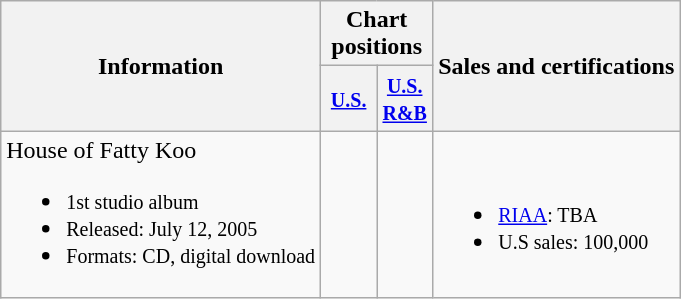<table class="wikitable">
<tr>
<th rowspan="2">Information</th>
<th colspan="2">Chart positions</th>
<th rowspan="2">Sales and certifications</th>
</tr>
<tr>
<th style="width:30px;"><small><a href='#'>U.S.</a></small></th>
<th style="width:30px;"><small><a href='#'>U.S. R&B</a></small></th>
</tr>
<tr>
<td align="left">House of Fatty Koo<br><ul><li><small>1st studio album</small></li><li><small>Released: July 12, 2005</small></li><li><small>Formats: CD, digital download</small></li></ul></td>
<td></td>
<td></td>
<td><br><ul><li><small><a href='#'>RIAA</a>: TBA</small></li><li><small>U.S sales: 100,000</small></li></ul></td>
</tr>
</table>
